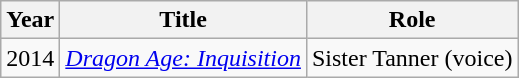<table class="wikitable">
<tr>
<th>Year</th>
<th>Title</th>
<th>Role</th>
</tr>
<tr>
<td>2014</td>
<td><em><a href='#'>Dragon Age: Inquisition</a></em></td>
<td>Sister Tanner (voice)</td>
</tr>
</table>
